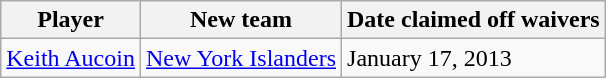<table class="wikitable">
<tr>
<th>Player</th>
<th>New team</th>
<th>Date claimed off waivers</th>
</tr>
<tr>
<td><a href='#'>Keith Aucoin</a></td>
<td><a href='#'>New York Islanders</a></td>
<td>January 17, 2013</td>
</tr>
</table>
